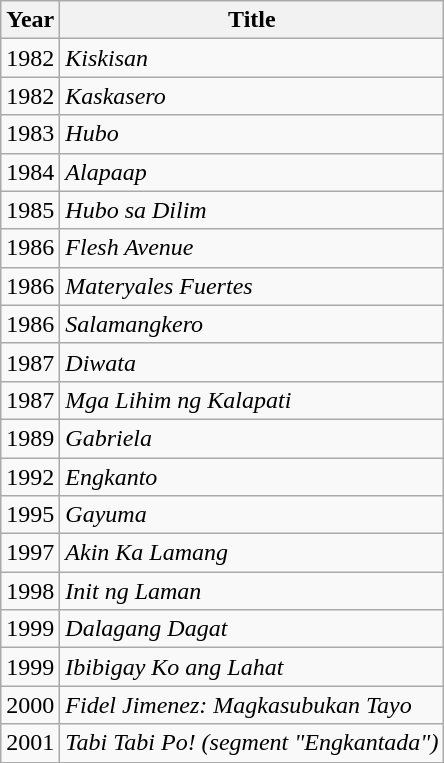<table class="wikitable">
<tr>
<th>Year</th>
<th>Title</th>
</tr>
<tr>
<td>1982</td>
<td><em>Kiskisan</em></td>
</tr>
<tr>
<td>1982</td>
<td><em>Kaskasero</em></td>
</tr>
<tr>
<td>1983</td>
<td><em>Hubo</em></td>
</tr>
<tr>
<td>1984</td>
<td><em>Alapaap</em></td>
</tr>
<tr>
<td>1985</td>
<td><em>Hubo sa Dilim</em></td>
</tr>
<tr>
<td>1986</td>
<td><em>Flesh Avenue</em></td>
</tr>
<tr>
<td>1986</td>
<td><em>Materyales Fuertes</em></td>
</tr>
<tr>
<td>1986</td>
<td><em>Salamangkero</em></td>
</tr>
<tr>
<td>1987</td>
<td><em>Diwata</em></td>
</tr>
<tr>
<td>1987</td>
<td><em>Mga Lihim ng Kalapati</em></td>
</tr>
<tr>
<td>1989</td>
<td><em>Gabriela</em></td>
</tr>
<tr>
<td>1992</td>
<td><em>Engkanto</em></td>
</tr>
<tr>
<td>1995</td>
<td><em>Gayuma</em></td>
</tr>
<tr>
<td>1997</td>
<td><em>Akin Ka Lamang</em></td>
</tr>
<tr>
<td>1998</td>
<td><em>Init ng Laman</em></td>
</tr>
<tr>
<td>1999</td>
<td><em>Dalagang Dagat</em></td>
</tr>
<tr>
<td>1999</td>
<td><em>Ibibigay Ko ang Lahat</em></td>
</tr>
<tr>
<td>2000</td>
<td><em>Fidel Jimenez: Magkasubukan Tayo</em></td>
</tr>
<tr>
<td>2001</td>
<td><em>Tabi Tabi Po! (segment "Engkantada") </em></td>
</tr>
</table>
